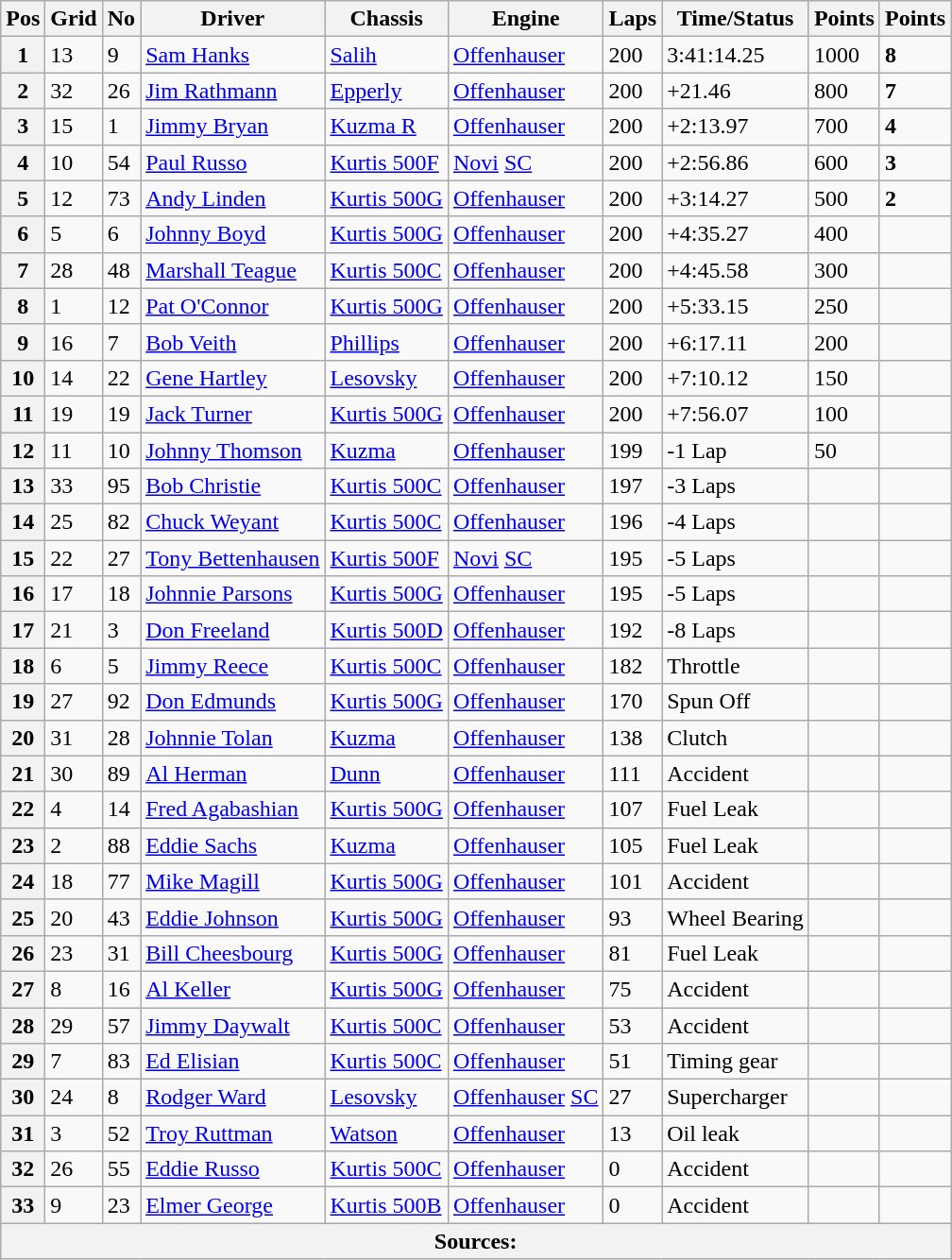<table class="wikitable">
<tr>
<th>Pos</th>
<th>Grid</th>
<th>No</th>
<th>Driver</th>
<th>Chassis</th>
<th>Engine</th>
<th>Laps</th>
<th>Time/Status</th>
<th>Points</th>
<th> Points</th>
</tr>
<tr>
<th>1</th>
<td>13</td>
<td>9</td>
<td> <a href='#'>Sam Hanks</a></td>
<td><a href='#'>Salih</a></td>
<td><a href='#'>Offenhauser</a></td>
<td>200</td>
<td>3:41:14.25</td>
<td>1000</td>
<td><strong>8</strong></td>
</tr>
<tr>
<th>2</th>
<td>32</td>
<td>26</td>
<td> <a href='#'>Jim Rathmann</a></td>
<td><a href='#'>Epperly</a></td>
<td><a href='#'>Offenhauser</a></td>
<td>200</td>
<td>+21.46</td>
<td>800</td>
<td><strong>7</strong></td>
</tr>
<tr>
<th>3</th>
<td>15</td>
<td>1</td>
<td> <a href='#'>Jimmy Bryan</a></td>
<td><a href='#'>Kuzma R</a></td>
<td><a href='#'>Offenhauser</a></td>
<td>200</td>
<td>+2:13.97</td>
<td>700</td>
<td><strong>4</strong></td>
</tr>
<tr>
<th>4</th>
<td>10</td>
<td>54</td>
<td> <a href='#'>Paul Russo</a></td>
<td><a href='#'>Kurtis 500F</a></td>
<td><a href='#'>Novi</a> <a href='#'>SC</a></td>
<td>200</td>
<td>+2:56.86</td>
<td>600</td>
<td><strong>3</strong></td>
</tr>
<tr>
<th>5</th>
<td>12</td>
<td>73</td>
<td> <a href='#'>Andy Linden</a></td>
<td><a href='#'>Kurtis 500G</a></td>
<td><a href='#'>Offenhauser</a></td>
<td>200</td>
<td>+3:14.27</td>
<td>500</td>
<td><strong>2</strong></td>
</tr>
<tr>
<th>6</th>
<td>5</td>
<td>6</td>
<td> <a href='#'>Johnny Boyd</a></td>
<td><a href='#'>Kurtis 500G</a></td>
<td><a href='#'>Offenhauser</a></td>
<td>200</td>
<td>+4:35.27</td>
<td>400</td>
<td></td>
</tr>
<tr>
<th>7</th>
<td>28</td>
<td>48</td>
<td> <a href='#'>Marshall Teague</a></td>
<td><a href='#'>Kurtis 500C</a></td>
<td><a href='#'>Offenhauser</a></td>
<td>200</td>
<td>+4:45.58</td>
<td>300</td>
<td></td>
</tr>
<tr>
<th>8</th>
<td>1</td>
<td>12</td>
<td> <a href='#'>Pat O'Connor</a></td>
<td><a href='#'>Kurtis 500G</a></td>
<td><a href='#'>Offenhauser</a></td>
<td>200</td>
<td>+5:33.15</td>
<td>250</td>
<td></td>
</tr>
<tr>
<th>9</th>
<td>16</td>
<td>7</td>
<td> <a href='#'>Bob Veith</a></td>
<td><a href='#'>Phillips</a></td>
<td><a href='#'>Offenhauser</a></td>
<td>200</td>
<td>+6:17.11</td>
<td>200</td>
<td></td>
</tr>
<tr>
<th>10</th>
<td>14</td>
<td>22</td>
<td> <a href='#'>Gene Hartley</a></td>
<td><a href='#'>Lesovsky</a></td>
<td><a href='#'>Offenhauser</a></td>
<td>200</td>
<td>+7:10.12</td>
<td>150</td>
<td></td>
</tr>
<tr>
<th>11</th>
<td>19</td>
<td>19</td>
<td> <a href='#'>Jack Turner</a></td>
<td><a href='#'>Kurtis 500G</a></td>
<td><a href='#'>Offenhauser</a></td>
<td>200</td>
<td>+7:56.07</td>
<td>100</td>
<td></td>
</tr>
<tr>
<th>12</th>
<td>11</td>
<td>10</td>
<td> <a href='#'>Johnny Thomson</a></td>
<td><a href='#'>Kuzma</a></td>
<td><a href='#'>Offenhauser</a></td>
<td>199</td>
<td>-1 Lap</td>
<td>50</td>
<td></td>
</tr>
<tr>
<th>13</th>
<td>33</td>
<td>95</td>
<td> <a href='#'>Bob Christie</a></td>
<td><a href='#'>Kurtis 500C</a></td>
<td><a href='#'>Offenhauser</a></td>
<td>197</td>
<td>-3 Laps</td>
<td></td>
<td></td>
</tr>
<tr>
<th>14</th>
<td>25</td>
<td>82</td>
<td> <a href='#'>Chuck Weyant</a></td>
<td><a href='#'>Kurtis 500C</a></td>
<td><a href='#'>Offenhauser</a></td>
<td>196</td>
<td>-4 Laps</td>
<td></td>
<td></td>
</tr>
<tr>
<th>15</th>
<td>22</td>
<td>27</td>
<td> <a href='#'>Tony Bettenhausen</a></td>
<td><a href='#'>Kurtis 500F</a></td>
<td><a href='#'>Novi</a> <a href='#'>SC</a></td>
<td>195</td>
<td>-5 Laps</td>
<td></td>
<td></td>
</tr>
<tr>
<th>16</th>
<td>17</td>
<td>18</td>
<td> <a href='#'>Johnnie Parsons</a> <strong></strong></td>
<td><a href='#'>Kurtis 500G</a></td>
<td><a href='#'>Offenhauser</a></td>
<td>195</td>
<td>-5 Laps</td>
<td></td>
<td></td>
</tr>
<tr>
<th>17</th>
<td>21</td>
<td>3</td>
<td> <a href='#'>Don Freeland</a></td>
<td><a href='#'>Kurtis 500D</a></td>
<td><a href='#'>Offenhauser</a></td>
<td>192</td>
<td>-8 Laps</td>
<td></td>
<td></td>
</tr>
<tr>
<th>18</th>
<td>6</td>
<td>5</td>
<td> <a href='#'>Jimmy Reece</a></td>
<td><a href='#'>Kurtis 500C</a></td>
<td><a href='#'>Offenhauser</a></td>
<td>182</td>
<td>Throttle</td>
<td></td>
<td></td>
</tr>
<tr>
<th>19</th>
<td>27</td>
<td>92</td>
<td> <a href='#'>Don Edmunds</a> <strong></strong></td>
<td><a href='#'>Kurtis 500G</a></td>
<td><a href='#'>Offenhauser</a></td>
<td>170</td>
<td>Spun Off</td>
<td></td>
<td></td>
</tr>
<tr>
<th>20</th>
<td>31</td>
<td>28</td>
<td> <a href='#'>Johnnie Tolan</a></td>
<td><a href='#'>Kuzma</a></td>
<td><a href='#'>Offenhauser</a></td>
<td>138</td>
<td>Clutch</td>
<td></td>
<td></td>
</tr>
<tr>
<th>21</th>
<td>30</td>
<td>89</td>
<td> <a href='#'>Al Herman</a></td>
<td><a href='#'>Dunn</a></td>
<td><a href='#'>Offenhauser</a></td>
<td>111</td>
<td>Accident</td>
<td></td>
<td></td>
</tr>
<tr>
<th>22</th>
<td>4</td>
<td>14</td>
<td> <a href='#'>Fred Agabashian</a></td>
<td><a href='#'>Kurtis 500G</a></td>
<td><a href='#'>Offenhauser</a></td>
<td>107</td>
<td>Fuel Leak</td>
<td></td>
<td></td>
</tr>
<tr>
<th>23</th>
<td>2</td>
<td>88</td>
<td> <a href='#'>Eddie Sachs</a> <strong></strong></td>
<td><a href='#'>Kuzma</a></td>
<td><a href='#'>Offenhauser</a></td>
<td>105</td>
<td>Fuel Leak</td>
<td></td>
<td></td>
</tr>
<tr>
<th>24</th>
<td>18</td>
<td>77</td>
<td> <a href='#'>Mike Magill</a> <strong></strong></td>
<td><a href='#'>Kurtis 500G</a></td>
<td><a href='#'>Offenhauser</a></td>
<td>101</td>
<td>Accident</td>
<td></td>
<td></td>
</tr>
<tr>
<th>25</th>
<td>20</td>
<td>43</td>
<td> <a href='#'>Eddie Johnson</a></td>
<td><a href='#'>Kurtis 500G</a></td>
<td><a href='#'>Offenhauser</a></td>
<td>93</td>
<td>Wheel Bearing</td>
<td></td>
<td></td>
</tr>
<tr>
<th>26</th>
<td>23</td>
<td>31</td>
<td> <a href='#'>Bill Cheesbourg</a> <strong></strong></td>
<td><a href='#'>Kurtis 500G</a></td>
<td><a href='#'>Offenhauser</a></td>
<td>81</td>
<td>Fuel Leak</td>
<td></td>
<td></td>
</tr>
<tr>
<th>27</th>
<td>8</td>
<td>16</td>
<td> <a href='#'>Al Keller</a></td>
<td><a href='#'>Kurtis 500G</a></td>
<td><a href='#'>Offenhauser</a></td>
<td>75</td>
<td>Accident</td>
<td></td>
<td></td>
</tr>
<tr>
<th>28</th>
<td>29</td>
<td>57</td>
<td> <a href='#'>Jimmy Daywalt</a></td>
<td><a href='#'>Kurtis 500C</a></td>
<td><a href='#'>Offenhauser</a></td>
<td>53</td>
<td>Accident</td>
<td></td>
<td></td>
</tr>
<tr>
<th>29</th>
<td>7</td>
<td>83</td>
<td> <a href='#'>Ed Elisian</a></td>
<td><a href='#'>Kurtis 500C</a></td>
<td><a href='#'>Offenhauser</a></td>
<td>51</td>
<td>Timing gear</td>
<td></td>
<td></td>
</tr>
<tr>
<th>30</th>
<td>24</td>
<td>8</td>
<td> <a href='#'>Rodger Ward</a></td>
<td><a href='#'>Lesovsky</a></td>
<td><a href='#'>Offenhauser</a> <a href='#'>SC</a></td>
<td>27</td>
<td>Supercharger</td>
<td></td>
<td></td>
</tr>
<tr>
<th>31</th>
<td>3</td>
<td>52</td>
<td> <a href='#'>Troy Ruttman</a> <strong></strong></td>
<td><a href='#'>Watson</a></td>
<td><a href='#'>Offenhauser</a></td>
<td>13</td>
<td>Oil leak</td>
<td></td>
<td></td>
</tr>
<tr>
<th>32</th>
<td>26</td>
<td>55</td>
<td> <a href='#'>Eddie Russo</a></td>
<td><a href='#'>Kurtis 500C</a></td>
<td><a href='#'>Offenhauser</a></td>
<td>0</td>
<td>Accident</td>
<td></td>
<td></td>
</tr>
<tr>
<th>33</th>
<td>9</td>
<td>23</td>
<td> <a href='#'>Elmer George</a> <strong></strong></td>
<td><a href='#'>Kurtis 500B</a></td>
<td><a href='#'>Offenhauser</a></td>
<td>0</td>
<td>Accident</td>
<td></td>
<td></td>
</tr>
<tr>
<th colspan=11>Sources:</th>
</tr>
</table>
